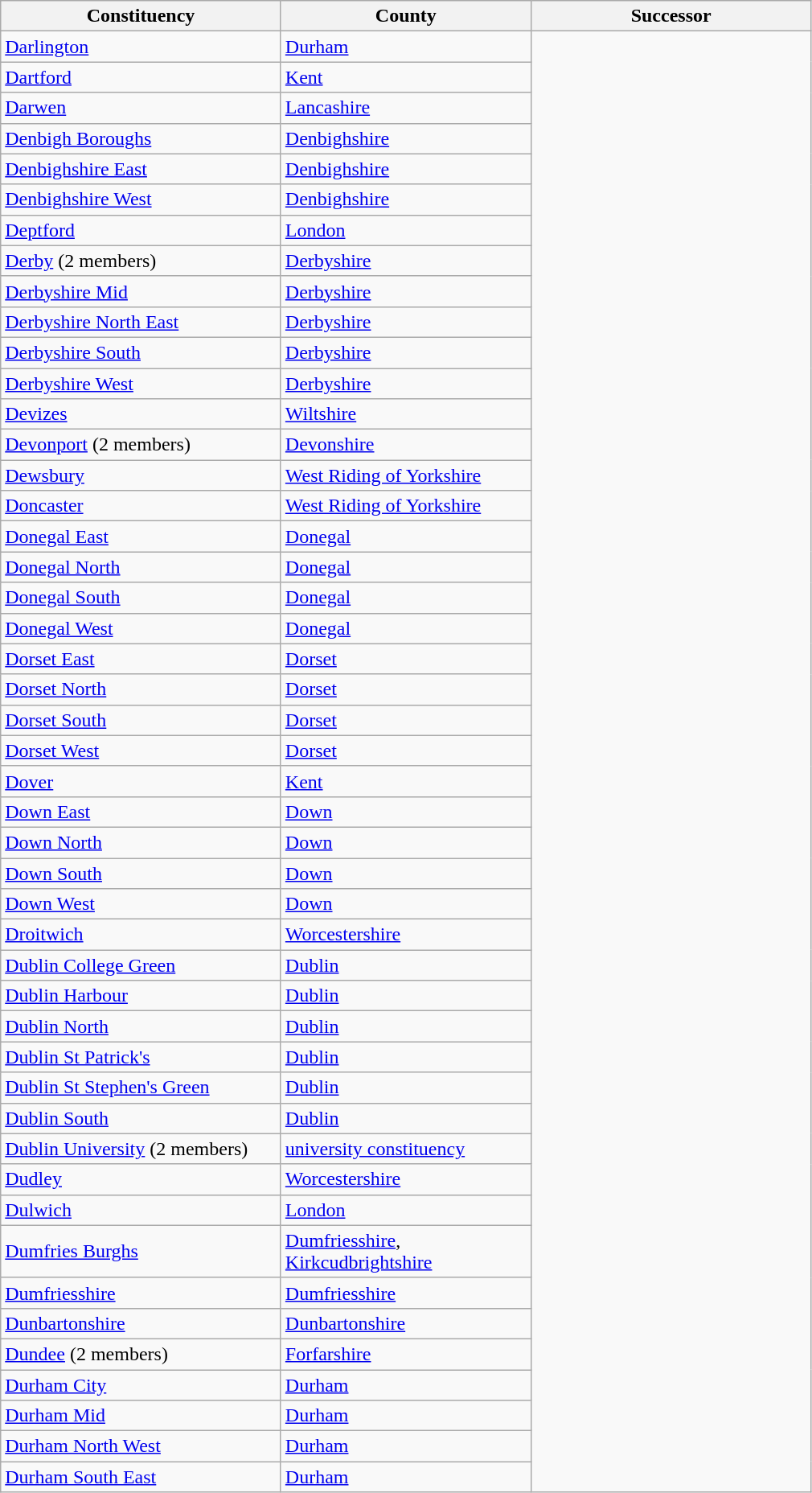<table class="wikitable">
<tr>
<th width="225px">Constituency</th>
<th width="200px">County</th>
<th width="225px">Successor</th>
</tr>
<tr>
<td><a href='#'>Darlington</a></td>
<td><a href='#'>Durham</a></td>
</tr>
<tr>
<td><a href='#'>Dartford</a></td>
<td><a href='#'>Kent</a></td>
</tr>
<tr>
<td><a href='#'>Darwen</a></td>
<td><a href='#'>Lancashire</a></td>
</tr>
<tr>
<td><a href='#'>Denbigh Boroughs</a></td>
<td><a href='#'>Denbighshire</a></td>
</tr>
<tr>
<td><a href='#'>Denbighshire East</a></td>
<td><a href='#'>Denbighshire</a></td>
</tr>
<tr>
<td><a href='#'>Denbighshire West</a></td>
<td><a href='#'>Denbighshire</a></td>
</tr>
<tr>
<td><a href='#'>Deptford</a></td>
<td><a href='#'>London</a></td>
</tr>
<tr>
<td><a href='#'>Derby</a> (2 members)</td>
<td><a href='#'>Derbyshire</a></td>
</tr>
<tr>
<td><a href='#'>Derbyshire Mid</a></td>
<td><a href='#'>Derbyshire</a></td>
</tr>
<tr>
<td><a href='#'>Derbyshire North East</a></td>
<td><a href='#'>Derbyshire</a></td>
</tr>
<tr>
<td><a href='#'>Derbyshire South</a></td>
<td><a href='#'>Derbyshire</a></td>
</tr>
<tr>
<td><a href='#'>Derbyshire West</a></td>
<td><a href='#'>Derbyshire</a></td>
</tr>
<tr>
<td><a href='#'>Devizes</a></td>
<td><a href='#'>Wiltshire</a></td>
</tr>
<tr>
<td><a href='#'>Devonport</a> (2 members)</td>
<td><a href='#'>Devonshire</a></td>
</tr>
<tr>
<td><a href='#'>Dewsbury</a></td>
<td><a href='#'>West Riding of Yorkshire</a></td>
</tr>
<tr>
<td><a href='#'>Doncaster</a></td>
<td><a href='#'>West Riding of Yorkshire</a></td>
</tr>
<tr>
<td><a href='#'>Donegal East</a></td>
<td><a href='#'>Donegal</a></td>
</tr>
<tr>
<td><a href='#'>Donegal North</a></td>
<td><a href='#'>Donegal</a></td>
</tr>
<tr>
<td><a href='#'>Donegal South</a></td>
<td><a href='#'>Donegal</a></td>
</tr>
<tr>
<td><a href='#'>Donegal West</a></td>
<td><a href='#'>Donegal</a></td>
</tr>
<tr>
<td><a href='#'>Dorset East</a></td>
<td><a href='#'>Dorset</a></td>
</tr>
<tr>
<td><a href='#'>Dorset North</a></td>
<td><a href='#'>Dorset</a></td>
</tr>
<tr>
<td><a href='#'>Dorset South</a></td>
<td><a href='#'>Dorset</a></td>
</tr>
<tr>
<td><a href='#'>Dorset West</a></td>
<td><a href='#'>Dorset</a></td>
</tr>
<tr>
<td><a href='#'>Dover</a></td>
<td><a href='#'>Kent</a></td>
</tr>
<tr>
<td><a href='#'>Down East</a></td>
<td><a href='#'>Down</a></td>
</tr>
<tr>
<td><a href='#'>Down North</a></td>
<td><a href='#'>Down</a></td>
</tr>
<tr>
<td><a href='#'>Down South</a></td>
<td><a href='#'>Down</a></td>
</tr>
<tr>
<td><a href='#'>Down West</a></td>
<td><a href='#'>Down</a></td>
</tr>
<tr>
<td><a href='#'>Droitwich</a></td>
<td><a href='#'>Worcestershire</a></td>
</tr>
<tr>
<td><a href='#'>Dublin College Green</a></td>
<td><a href='#'>Dublin</a></td>
</tr>
<tr>
<td><a href='#'>Dublin Harbour</a></td>
<td><a href='#'>Dublin</a></td>
</tr>
<tr>
<td><a href='#'>Dublin North</a></td>
<td><a href='#'>Dublin</a></td>
</tr>
<tr>
<td><a href='#'>Dublin St Patrick's</a></td>
<td><a href='#'>Dublin</a></td>
</tr>
<tr>
<td><a href='#'>Dublin St Stephen's Green</a></td>
<td><a href='#'>Dublin</a></td>
</tr>
<tr>
<td><a href='#'>Dublin South</a></td>
<td><a href='#'>Dublin</a></td>
</tr>
<tr>
<td><a href='#'>Dublin University</a> (2 members)</td>
<td><a href='#'>university constituency</a></td>
</tr>
<tr>
<td><a href='#'>Dudley</a></td>
<td><a href='#'>Worcestershire</a></td>
</tr>
<tr>
<td><a href='#'>Dulwich</a></td>
<td><a href='#'>London</a></td>
</tr>
<tr>
<td><a href='#'>Dumfries Burghs</a></td>
<td><a href='#'>Dumfriesshire</a>, <a href='#'>Kirkcudbrightshire</a></td>
</tr>
<tr>
<td><a href='#'>Dumfriesshire</a></td>
<td><a href='#'>Dumfriesshire</a></td>
</tr>
<tr>
<td><a href='#'>Dunbartonshire</a></td>
<td><a href='#'>Dunbartonshire</a></td>
</tr>
<tr>
<td><a href='#'>Dundee</a> (2 members)</td>
<td><a href='#'>Forfarshire</a></td>
</tr>
<tr>
<td><a href='#'>Durham City</a></td>
<td><a href='#'>Durham</a></td>
</tr>
<tr>
<td><a href='#'>Durham Mid</a></td>
<td><a href='#'>Durham</a></td>
</tr>
<tr>
<td><a href='#'>Durham North West</a></td>
<td><a href='#'>Durham</a></td>
</tr>
<tr>
<td><a href='#'>Durham South East</a></td>
<td><a href='#'>Durham</a></td>
</tr>
</table>
